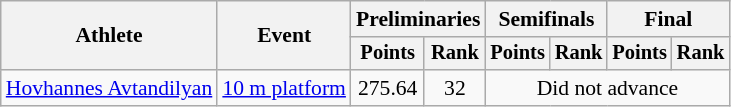<table class="wikitable" style="font-size:90%; text-align: center">
<tr>
<th rowspan="2">Athlete</th>
<th rowspan="2">Event</th>
<th colspan="2">Preliminaries</th>
<th colspan="2">Semifinals</th>
<th colspan="2">Final</th>
</tr>
<tr style="font-size:95%">
<th>Points</th>
<th>Rank</th>
<th>Points</th>
<th>Rank</th>
<th>Points</th>
<th>Rank</th>
</tr>
<tr align=center>
<td align=left><a href='#'>Hovhannes Avtandilyan</a></td>
<td align=left><a href='#'>10 m platform</a></td>
<td>275.64</td>
<td>32</td>
<td colspan=4>Did not advance</td>
</tr>
</table>
